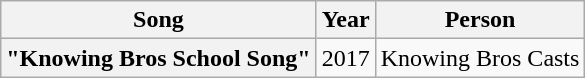<table class="wikitable plainrowheaders" style="text-align:center">
<tr>
<th scope="col">Song</th>
<th scope="col">Year</th>
<th scope="col">Person</th>
</tr>
<tr>
<th scope="row">"Knowing Bros School Song"</th>
<td>2017</td>
<td>Knowing Bros Casts</td>
</tr>
</table>
